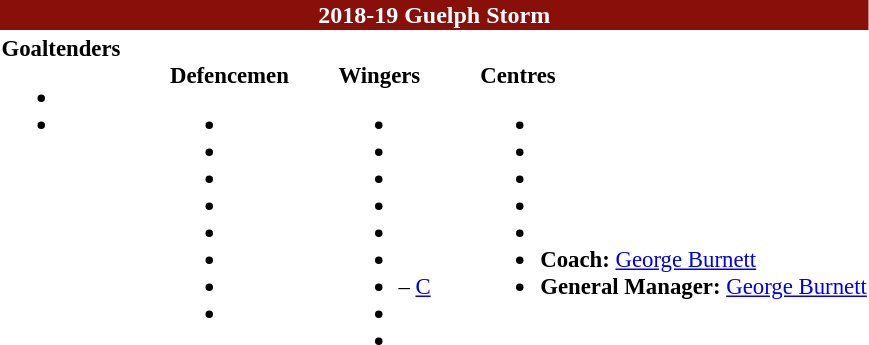<table class="toccolours" style="text-align: left;">
<tr>
<th colspan="7" style="background:#880F0A;color:white;text-align:center;">2018-19 Guelph Storm</th>
</tr>
<tr>
<td style="font-size:95%; vertical-align:top;"><strong>Goaltenders</strong><br><ul><li> </li><li> </li></ul></td>
<td style="width: 25px;"></td>
<td style="font-size:95%; vertical-align:top;"><br><strong>Defencemen</strong><ul><li> </li><li> </li><li> </li><li> </li><li> </li><li> </li><li> </li><li> </li></ul></td>
<td style="width: 25px;"></td>
<td style="font-size:95%; vertical-align:top;"><br><strong>Wingers</strong><ul><li> </li><li> </li><li> </li><li> </li><li> </li><li> </li><li>   – <a href='#'>C</a></li><li> </li><li> </li></ul></td>
<td style="width: 25px;"></td>
<td style="font-size:95%; vertical-align:top;"><br><strong>Centres</strong><ul><li> </li><li> </li><li> </li><li> </li><li> </li><li><strong>Coach:</strong>  <a href='#'>George Burnett</a></li><li><strong>General Manager:</strong>  <a href='#'>George Burnett</a></li></ul></td>
</tr>
</table>
